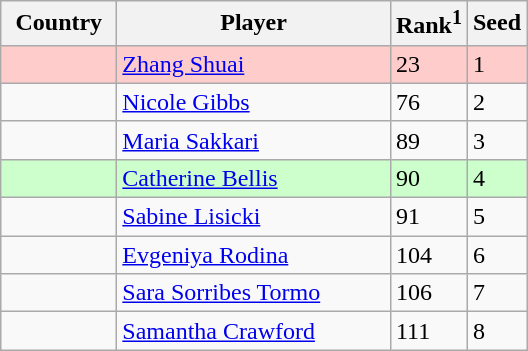<table class="sortable wikitable">
<tr>
<th width="70">Country</th>
<th width="175">Player</th>
<th>Rank<sup>1</sup></th>
<th>Seed</th>
</tr>
<tr style="background:#fcc;">
<td></td>
<td><a href='#'>Zhang Shuai</a></td>
<td>23</td>
<td>1</td>
</tr>
<tr>
<td></td>
<td><a href='#'>Nicole Gibbs</a></td>
<td>76</td>
<td>2</td>
</tr>
<tr>
<td></td>
<td><a href='#'>Maria Sakkari</a></td>
<td>89</td>
<td>3</td>
</tr>
<tr style="background:#cfc;">
<td></td>
<td><a href='#'>Catherine Bellis</a></td>
<td>90</td>
<td>4</td>
</tr>
<tr>
<td></td>
<td><a href='#'>Sabine Lisicki</a></td>
<td>91</td>
<td>5</td>
</tr>
<tr>
<td></td>
<td><a href='#'>Evgeniya Rodina</a></td>
<td>104</td>
<td>6</td>
</tr>
<tr>
<td></td>
<td><a href='#'>Sara Sorribes Tormo</a></td>
<td>106</td>
<td>7</td>
</tr>
<tr>
<td></td>
<td><a href='#'>Samantha Crawford</a></td>
<td>111</td>
<td>8</td>
</tr>
</table>
